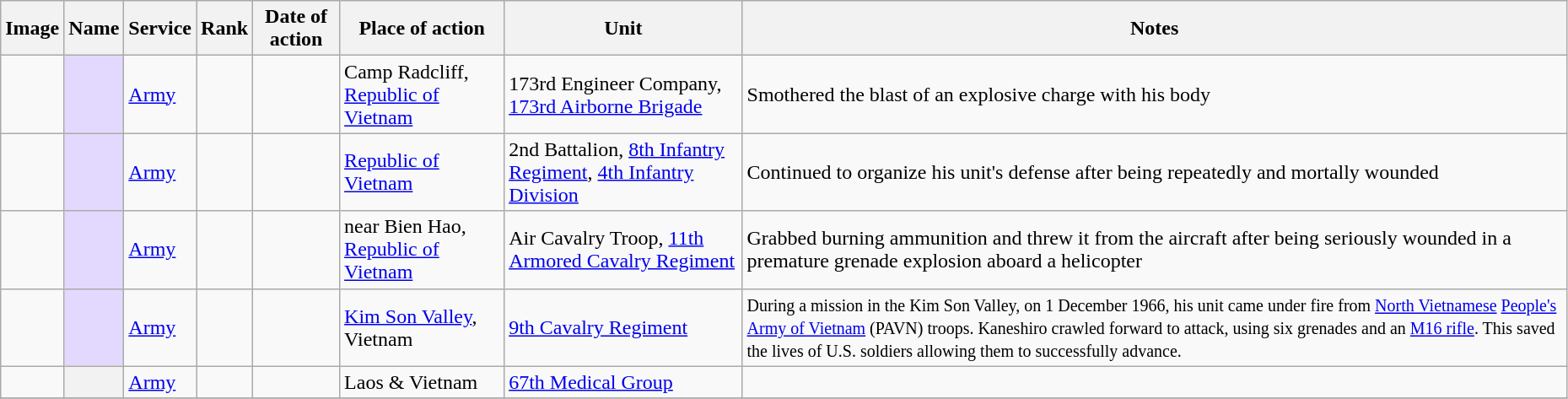<table class="wikitable sortable plainrowheaders" width="98%">
<tr>
<th scope=col class="unsortable">Image</th>
<th scope=col>Name</th>
<th scope=col>Service</th>
<th scope=col>Rank</th>
<th scope=col>Date of action</th>
<th scope=col>Place of action</th>
<th scope=col>Unit</th>
<th scope=col class="unsortable">Notes</th>
</tr>
<tr>
<td></td>
<th scope=row style="background:#e3d9ff;"></th>
<td><a href='#'>Army</a></td>
<td></td>
<td></td>
<td>Camp Radcliff, <a href='#'>Republic of Vietnam</a></td>
<td>173rd Engineer Company, <a href='#'>173rd Airborne Brigade</a></td>
<td>Smothered the blast of an explosive charge with his body</td>
</tr>
<tr>
<td></td>
<th scope=row style="background:#e3d9ff;"></th>
<td><a href='#'>Army</a></td>
<td></td>
<td></td>
<td><a href='#'>Republic of Vietnam</a></td>
<td>2nd Battalion, <a href='#'>8th Infantry Regiment</a>, <a href='#'>4th Infantry Division</a></td>
<td>Continued to organize his unit's defense after being repeatedly and mortally wounded</td>
</tr>
<tr>
<td></td>
<th scope=row style="background:#e3d9ff;"></th>
<td><a href='#'>Army</a></td>
<td></td>
<td></td>
<td>near Bien Hao, <a href='#'>Republic of Vietnam</a></td>
<td>Air Cavalry Troop, <a href='#'>11th Armored Cavalry Regiment</a></td>
<td>Grabbed burning ammunition and threw it from the aircraft after being seriously wounded in a premature grenade explosion aboard a helicopter</td>
</tr>
<tr>
<td></td>
<th scope=row style="background:#e3d9ff;"></th>
<td><a href='#'>Army</a></td>
<td></td>
<td></td>
<td><a href='#'>Kim Son Valley</a>, Vietnam</td>
<td><a href='#'>9th Cavalry Regiment</a></td>
<td><small>During a mission in the Kim Son Valley, on 1 December 1966, his unit came under fire from <a href='#'>North Vietnamese</a> <a href='#'>People's Army of Vietnam</a> (PAVN) troops. Kaneshiro crawled forward to attack, using six grenades and an <a href='#'>M16 rifle</a>. This saved the lives of U.S. soldiers allowing them to successfully advance.</small></td>
</tr>
<tr>
<td></td>
<th scope=row></th>
<td><a href='#'>Army</a></td>
<td></td>
<td></td>
<td>Laos & Vietnam</td>
<td><a href='#'>67th Medical Group</a></td>
<td></td>
</tr>
<tr>
</tr>
</table>
